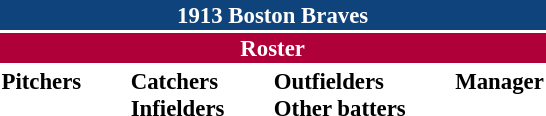<table class="toccolours" style="font-size: 95%;">
<tr>
<th colspan="10" style="background-color: #0f437c; color: white; text-align: center;">1913 Boston Braves</th>
</tr>
<tr>
<td colspan="10" style="background-color: #af0039; color: white; text-align: center;"><strong>Roster</strong></td>
</tr>
<tr>
<td valign="top"><strong>Pitchers</strong><br>











</td>
<td width="25px"></td>
<td valign="top"><strong>Catchers</strong><br>





<strong>Infielders</strong>











</td>
<td width="25px"></td>
<td valign="top"><strong>Outfielders</strong><br>












<strong>Other batters</strong>

</td>
<td width="25px"></td>
<td valign="top"><strong>Manager</strong><br></td>
</tr>
</table>
